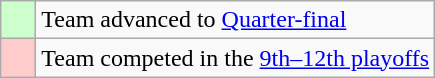<table class="wikitable">
<tr>
<td style="background: #ccffcc;">    </td>
<td>Team advanced to <a href='#'>Quarter-final</a></td>
</tr>
<tr>
<td style="background: #ffcccc;">    </td>
<td>Team competed in the <a href='#'>9th–12th playoffs</a></td>
</tr>
</table>
